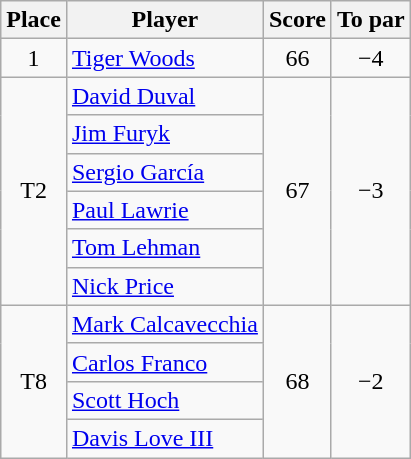<table class="wikitable">
<tr>
<th>Place</th>
<th>Player</th>
<th>Score</th>
<th>To par</th>
</tr>
<tr>
<td align=center>1</td>
<td> <a href='#'>Tiger Woods</a></td>
<td align=center>66</td>
<td align=center>−4</td>
</tr>
<tr>
<td rowspan="6" align=center>T2</td>
<td> <a href='#'>David Duval</a></td>
<td rowspan="6" align=center>67</td>
<td rowspan="6" align=center>−3</td>
</tr>
<tr>
<td> <a href='#'>Jim Furyk</a></td>
</tr>
<tr>
<td> <a href='#'>Sergio García</a></td>
</tr>
<tr>
<td> <a href='#'>Paul Lawrie</a></td>
</tr>
<tr>
<td> <a href='#'>Tom Lehman</a></td>
</tr>
<tr>
<td> <a href='#'>Nick Price</a></td>
</tr>
<tr>
<td rowspan="4" align=center>T8</td>
<td> <a href='#'>Mark Calcavecchia</a></td>
<td rowspan="4" align=center>68</td>
<td rowspan="4" align=center>−2</td>
</tr>
<tr>
<td> <a href='#'>Carlos Franco</a></td>
</tr>
<tr>
<td> <a href='#'>Scott Hoch</a></td>
</tr>
<tr>
<td> <a href='#'>Davis Love III</a></td>
</tr>
</table>
